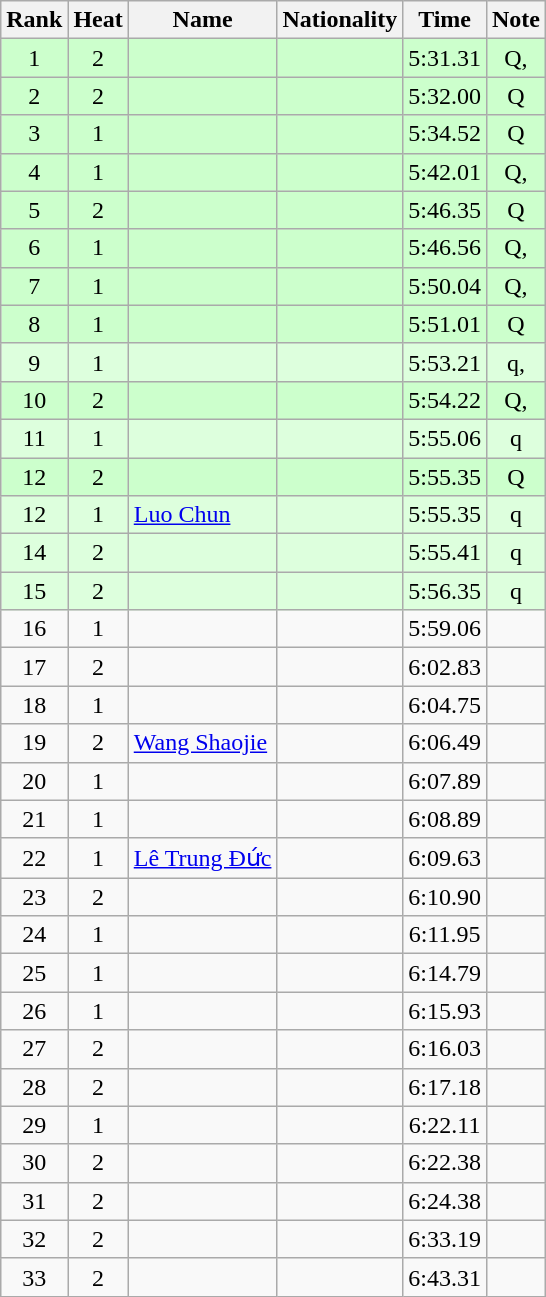<table class="wikitable sortable" style="text-align:center">
<tr>
<th>Rank</th>
<th>Heat</th>
<th>Name</th>
<th>Nationality</th>
<th>Time</th>
<th>Note</th>
</tr>
<tr bgcolor=ccffcc>
<td>1</td>
<td>2</td>
<td align=left></td>
<td align=left></td>
<td>5:31.31</td>
<td>Q, </td>
</tr>
<tr bgcolor=ccffcc>
<td>2</td>
<td>2</td>
<td align=left></td>
<td align=left></td>
<td>5:32.00</td>
<td>Q</td>
</tr>
<tr bgcolor=ccffcc>
<td>3</td>
<td>1</td>
<td align=left></td>
<td align=left></td>
<td>5:34.52</td>
<td>Q</td>
</tr>
<tr bgcolor=ccffcc>
<td>4</td>
<td>1</td>
<td align=left></td>
<td align=left></td>
<td>5:42.01</td>
<td>Q, </td>
</tr>
<tr bgcolor=ccffcc>
<td>5</td>
<td>2</td>
<td align=left></td>
<td align=left></td>
<td>5:46.35</td>
<td>Q</td>
</tr>
<tr bgcolor=ccffcc>
<td>6</td>
<td>1</td>
<td align=left></td>
<td align=left></td>
<td>5:46.56</td>
<td>Q, </td>
</tr>
<tr bgcolor=ccffcc>
<td>7</td>
<td>1</td>
<td align=left></td>
<td align=left></td>
<td>5:50.04</td>
<td>Q, </td>
</tr>
<tr bgcolor=ccffcc>
<td>8</td>
<td>1</td>
<td align=left></td>
<td align=left></td>
<td>5:51.01</td>
<td>Q</td>
</tr>
<tr bgcolor=ddffdd>
<td>9</td>
<td>1</td>
<td align=left></td>
<td align=left></td>
<td>5:53.21</td>
<td>q, </td>
</tr>
<tr bgcolor=ccffcc>
<td>10</td>
<td>2</td>
<td align=left></td>
<td align=left></td>
<td>5:54.22</td>
<td>Q, </td>
</tr>
<tr bgcolor=ddffdd>
<td>11</td>
<td>1</td>
<td align=left></td>
<td align=left></td>
<td>5:55.06</td>
<td>q</td>
</tr>
<tr bgcolor=ccffcc>
<td>12</td>
<td>2</td>
<td align=left></td>
<td align=left></td>
<td>5:55.35</td>
<td>Q</td>
</tr>
<tr bgcolor=ddffdd>
<td>12</td>
<td>1</td>
<td align=left><a href='#'>Luo Chun</a></td>
<td align=left></td>
<td>5:55.35</td>
<td>q</td>
</tr>
<tr bgcolor=ddffdd>
<td>14</td>
<td>2</td>
<td align=left></td>
<td align=left></td>
<td>5:55.41</td>
<td>q</td>
</tr>
<tr bgcolor=ddffdd>
<td>15</td>
<td>2</td>
<td align=left></td>
<td align=left></td>
<td>5:56.35</td>
<td>q</td>
</tr>
<tr>
<td>16</td>
<td>1</td>
<td align=left></td>
<td align=left></td>
<td>5:59.06</td>
<td></td>
</tr>
<tr>
<td>17</td>
<td>2</td>
<td align=left></td>
<td align=left></td>
<td>6:02.83</td>
<td></td>
</tr>
<tr>
<td>18</td>
<td>1</td>
<td align=left></td>
<td align=left></td>
<td>6:04.75</td>
<td></td>
</tr>
<tr>
<td>19</td>
<td>2</td>
<td align=left><a href='#'>Wang Shaojie</a></td>
<td align=left></td>
<td>6:06.49</td>
<td></td>
</tr>
<tr>
<td>20</td>
<td>1</td>
<td align=left></td>
<td align=left></td>
<td>6:07.89</td>
<td></td>
</tr>
<tr>
<td>21</td>
<td>1</td>
<td align=left></td>
<td align=left></td>
<td>6:08.89</td>
<td></td>
</tr>
<tr>
<td>22</td>
<td>1</td>
<td align=left><a href='#'>Lê Trung Đức</a></td>
<td align=left></td>
<td>6:09.63</td>
<td></td>
</tr>
<tr>
<td>23</td>
<td>2</td>
<td align=left></td>
<td align=left></td>
<td>6:10.90</td>
<td></td>
</tr>
<tr>
<td>24</td>
<td>1</td>
<td align=left></td>
<td align=left></td>
<td>6:11.95</td>
<td></td>
</tr>
<tr>
<td>25</td>
<td>1</td>
<td align=left></td>
<td align=left></td>
<td>6:14.79</td>
<td></td>
</tr>
<tr>
<td>26</td>
<td>1</td>
<td align=left></td>
<td align=left></td>
<td>6:15.93</td>
<td></td>
</tr>
<tr>
<td>27</td>
<td>2</td>
<td align=left></td>
<td align=left></td>
<td>6:16.03</td>
<td></td>
</tr>
<tr>
<td>28</td>
<td>2</td>
<td align=left></td>
<td align=left></td>
<td>6:17.18</td>
<td></td>
</tr>
<tr>
<td>29</td>
<td>1</td>
<td align=left></td>
<td align=left></td>
<td>6:22.11</td>
<td></td>
</tr>
<tr>
<td>30</td>
<td>2</td>
<td align=left></td>
<td align=left></td>
<td>6:22.38</td>
<td></td>
</tr>
<tr>
<td>31</td>
<td>2</td>
<td align=left></td>
<td align=left></td>
<td>6:24.38</td>
<td></td>
</tr>
<tr>
<td>32</td>
<td>2</td>
<td align=left></td>
<td align=left></td>
<td>6:33.19</td>
<td></td>
</tr>
<tr>
<td>33</td>
<td>2</td>
<td align=left></td>
<td align=left></td>
<td>6:43.31</td>
<td></td>
</tr>
</table>
